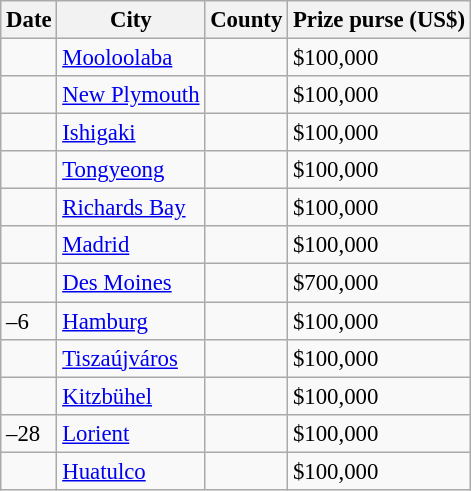<table class="wikitable sortable" style="font-size:95%;">
<tr>
<th>Date</th>
<th>City</th>
<th>County</th>
<th>Prize purse (US$)</th>
</tr>
<tr>
<td></td>
<td><a href='#'>Mooloolaba</a></td>
<td></td>
<td>$100,000</td>
</tr>
<tr>
<td></td>
<td><a href='#'>New Plymouth</a></td>
<td></td>
<td>$100,000</td>
</tr>
<tr>
<td></td>
<td><a href='#'>Ishigaki</a></td>
<td></td>
<td>$100,000</td>
</tr>
<tr>
<td></td>
<td><a href='#'>Tongyeong</a></td>
<td></td>
<td>$100,000</td>
</tr>
<tr>
<td></td>
<td><a href='#'>Richards Bay</a></td>
<td></td>
<td>$100,000</td>
</tr>
<tr>
<td></td>
<td><a href='#'>Madrid</a></td>
<td></td>
<td>$100,000</td>
</tr>
<tr>
<td></td>
<td><a href='#'>Des Moines</a></td>
<td></td>
<td>$700,000</td>
</tr>
<tr>
<td>–6</td>
<td><a href='#'>Hamburg</a></td>
<td></td>
<td>$100,000</td>
</tr>
<tr>
<td></td>
<td><a href='#'>Tiszaújváros</a></td>
<td></td>
<td>$100,000</td>
</tr>
<tr>
<td></td>
<td><a href='#'>Kitzbühel</a></td>
<td></td>
<td>$100,000</td>
</tr>
<tr>
<td>–28</td>
<td><a href='#'>Lorient</a></td>
<td></td>
<td>$100,000</td>
</tr>
<tr>
<td></td>
<td><a href='#'>Huatulco</a></td>
<td></td>
<td>$100,000</td>
</tr>
</table>
